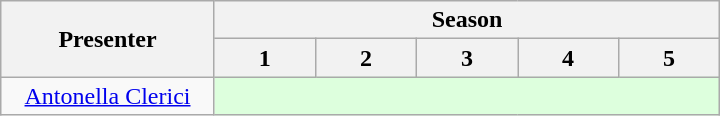<table class="wikitable" style="text-align:center; width: auto">
<tr>
<th rowspan="2" width="135">Presenter</th>
<th colspan="5">Season</th>
</tr>
<tr>
<th width="60">1</th>
<th width="60">2</th>
<th width="60">3</th>
<th width="60">4</th>
<th width="60">5</th>
</tr>
<tr>
<td><a href='#'>Antonella Clerici</a></td>
<td colspan="5" style="background:#ddffdd"></td>
</tr>
</table>
